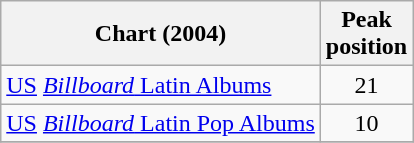<table class="wikitable">
<tr>
<th align="left">Chart (2004)</th>
<th align="left">Peak<br>position</th>
</tr>
<tr>
<td align="left"><a href='#'>US</a> <a href='#'><em>Billboard</em> Latin Albums</a></td>
<td style="text-align:center;">21</td>
</tr>
<tr>
<td align="left"><a href='#'>US</a> <a href='#'><em>Billboard</em> Latin Pop Albums</a></td>
<td style="text-align:center;">10</td>
</tr>
<tr>
</tr>
</table>
